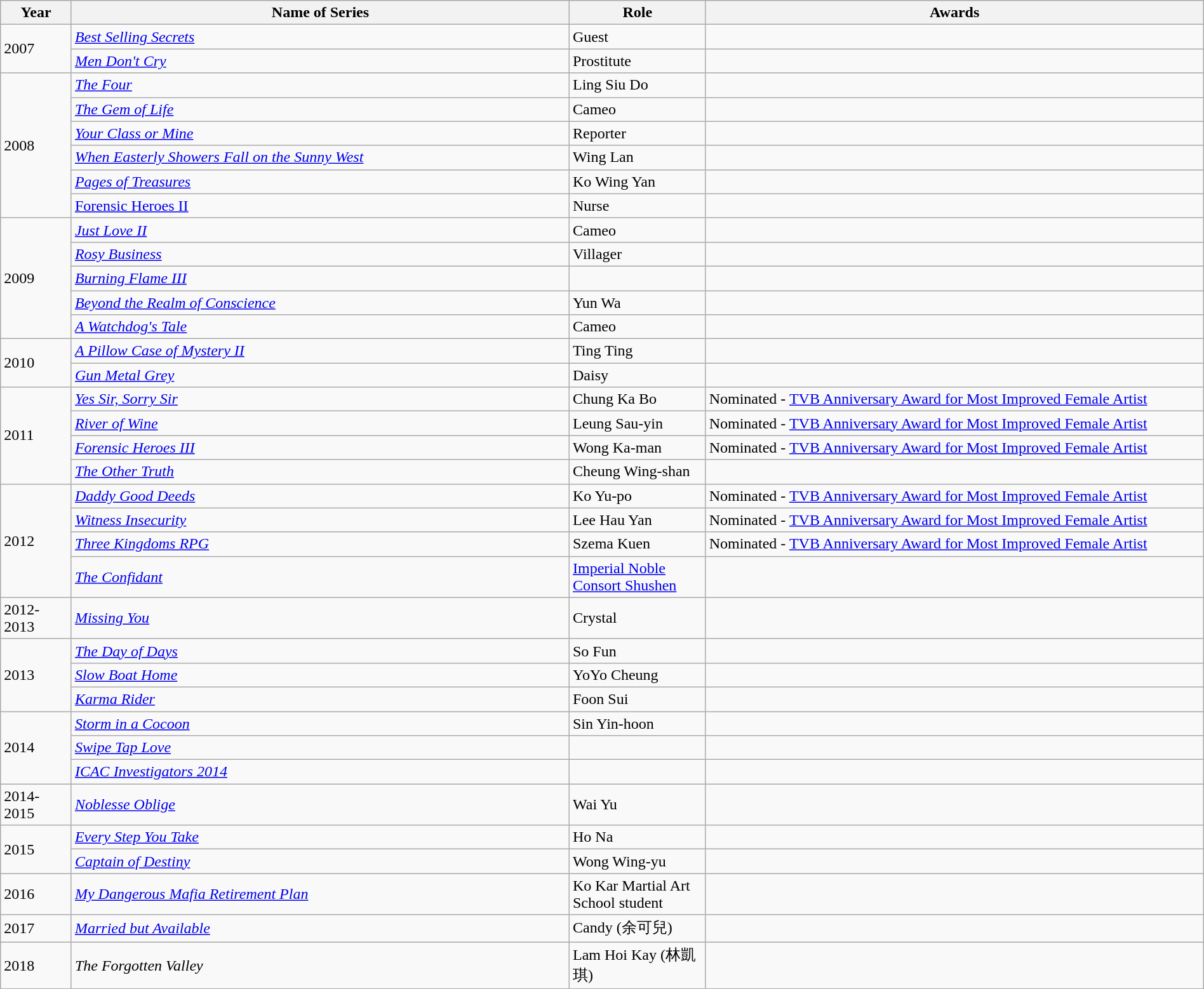<table class="wikitable" width="100%">
<tr>
<th style="width:2%">Year</th>
<th style="width:19%">Name of Series</th>
<th style="width:5%">Role</th>
<th style="width:19%">Awards</th>
</tr>
<tr>
<td rowspan="2">2007</td>
<td><em><a href='#'>Best Selling Secrets</a></em></td>
<td>Guest</td>
<td></td>
</tr>
<tr>
<td><em><a href='#'>Men Don't Cry</a></em></td>
<td>Prostitute</td>
<td></td>
</tr>
<tr>
<td rowspan="6">2008</td>
<td><em><a href='#'>The Four</a></em></td>
<td>Ling Siu Do</td>
<td></td>
</tr>
<tr>
<td><em><a href='#'>The Gem of Life</a></em></td>
<td>Cameo</td>
<td></td>
</tr>
<tr>
<td><em><a href='#'>Your Class or Mine</a></em></td>
<td>Reporter</td>
<td></td>
</tr>
<tr>
<td><em><a href='#'>When Easterly Showers Fall on the Sunny West</a></em></td>
<td>Wing Lan</td>
<td></td>
</tr>
<tr>
<td><em><a href='#'>Pages of Treasures</a></em></td>
<td>Ko Wing Yan</td>
<td></td>
</tr>
<tr>
<td><a href='#'>Forensic Heroes II</a></td>
<td>Nurse</td>
<td></td>
</tr>
<tr>
<td rowspan=5>2009</td>
<td><em><a href='#'>Just Love II</a></em></td>
<td>Cameo</td>
<td></td>
</tr>
<tr>
<td><em><a href='#'>Rosy Business</a></em></td>
<td>Villager</td>
<td></td>
</tr>
<tr>
<td><em><a href='#'>Burning Flame III</a></em></td>
<td></td>
<td></td>
</tr>
<tr>
<td><em><a href='#'>Beyond the Realm of Conscience</a></em></td>
<td>Yun Wa</td>
<td></td>
</tr>
<tr>
<td><em><a href='#'>A Watchdog's Tale</a></em></td>
<td>Cameo</td>
<td></td>
</tr>
<tr>
<td rowspan="2">2010</td>
<td><em><a href='#'>A Pillow Case of Mystery II</a></em></td>
<td>Ting Ting</td>
<td></td>
</tr>
<tr>
<td><em><a href='#'>Gun Metal Grey</a></em></td>
<td>Daisy</td>
<td></td>
</tr>
<tr>
<td rowspan="4">2011</td>
<td><em><a href='#'>Yes Sir, Sorry Sir</a></em></td>
<td>Chung Ka Bo</td>
<td>Nominated - <a href='#'>TVB Anniversary Award for Most Improved Female Artist</a></td>
</tr>
<tr>
<td><em><a href='#'>River of Wine</a></em></td>
<td>Leung Sau-yin</td>
<td>Nominated - <a href='#'>TVB Anniversary Award for Most Improved Female Artist</a></td>
</tr>
<tr>
<td><em><a href='#'>Forensic Heroes III</a></em></td>
<td>Wong Ka-man</td>
<td>Nominated - <a href='#'>TVB Anniversary Award for Most Improved Female Artist</a></td>
</tr>
<tr>
<td><em><a href='#'>The Other Truth</a></em></td>
<td>Cheung Wing-shan</td>
<td></td>
</tr>
<tr>
<td rowspan=4>2012</td>
<td><em><a href='#'>Daddy Good Deeds</a></em></td>
<td>Ko Yu-po</td>
<td>Nominated - <a href='#'>TVB Anniversary Award for Most Improved Female Artist</a></td>
</tr>
<tr>
<td><em><a href='#'>Witness Insecurity</a></em></td>
<td>Lee Hau Yan</td>
<td>Nominated - <a href='#'>TVB Anniversary Award for Most Improved Female Artist</a></td>
</tr>
<tr>
<td><em><a href='#'>Three Kingdoms RPG</a></em></td>
<td>Szema Kuen</td>
<td>Nominated - <a href='#'>TVB Anniversary Award for Most Improved Female Artist</a></td>
</tr>
<tr>
<td><em><a href='#'>The Confidant</a></em></td>
<td><a href='#'>Imperial Noble Consort Shushen</a></td>
<td></td>
</tr>
<tr>
<td>2012-2013</td>
<td><em><a href='#'>Missing You</a></em></td>
<td>Crystal</td>
<td></td>
</tr>
<tr>
<td rowspan=3>2013</td>
<td><em><a href='#'>The Day of Days</a></em></td>
<td>So Fun</td>
<td></td>
</tr>
<tr>
<td><em><a href='#'>Slow Boat Home</a></em></td>
<td>YoYo Cheung</td>
<td></td>
</tr>
<tr>
<td><em><a href='#'>Karma Rider</a> </em></td>
<td>Foon Sui</td>
<td></td>
</tr>
<tr>
<td rowspan=3>2014</td>
<td><em><a href='#'>Storm in a Cocoon</a></em></td>
<td>Sin Yin-hoon</td>
<td></td>
</tr>
<tr>
<td><em><a href='#'>Swipe Tap Love</a></em></td>
<td></td>
<td></td>
</tr>
<tr>
<td><em><a href='#'>ICAC Investigators 2014</a></em></td>
<td></td>
<td></td>
</tr>
<tr>
<td>2014-2015</td>
<td><em><a href='#'>Noblesse Oblige</a></em></td>
<td>Wai Yu</td>
<td></td>
</tr>
<tr>
<td rowspan="2">2015</td>
<td><em><a href='#'>Every Step You Take</a></em></td>
<td>Ho Na</td>
<td></td>
</tr>
<tr>
<td><em><a href='#'>Captain of Destiny</a></em></td>
<td>Wong Wing-yu</td>
<td></td>
</tr>
<tr>
<td>2016</td>
<td><em><a href='#'>My Dangerous Mafia Retirement Plan</a></em></td>
<td>Ko Kar Martial Art School student</td>
<td></td>
</tr>
<tr>
<td>2017</td>
<td><em><a href='#'>Married but Available</a></em></td>
<td>Candy (余可兒)</td>
<td></td>
</tr>
<tr>
<td>2018</td>
<td><em>The Forgotten Valley</em></td>
<td>Lam Hoi Kay (林凱琪)</td>
<td></td>
</tr>
</table>
